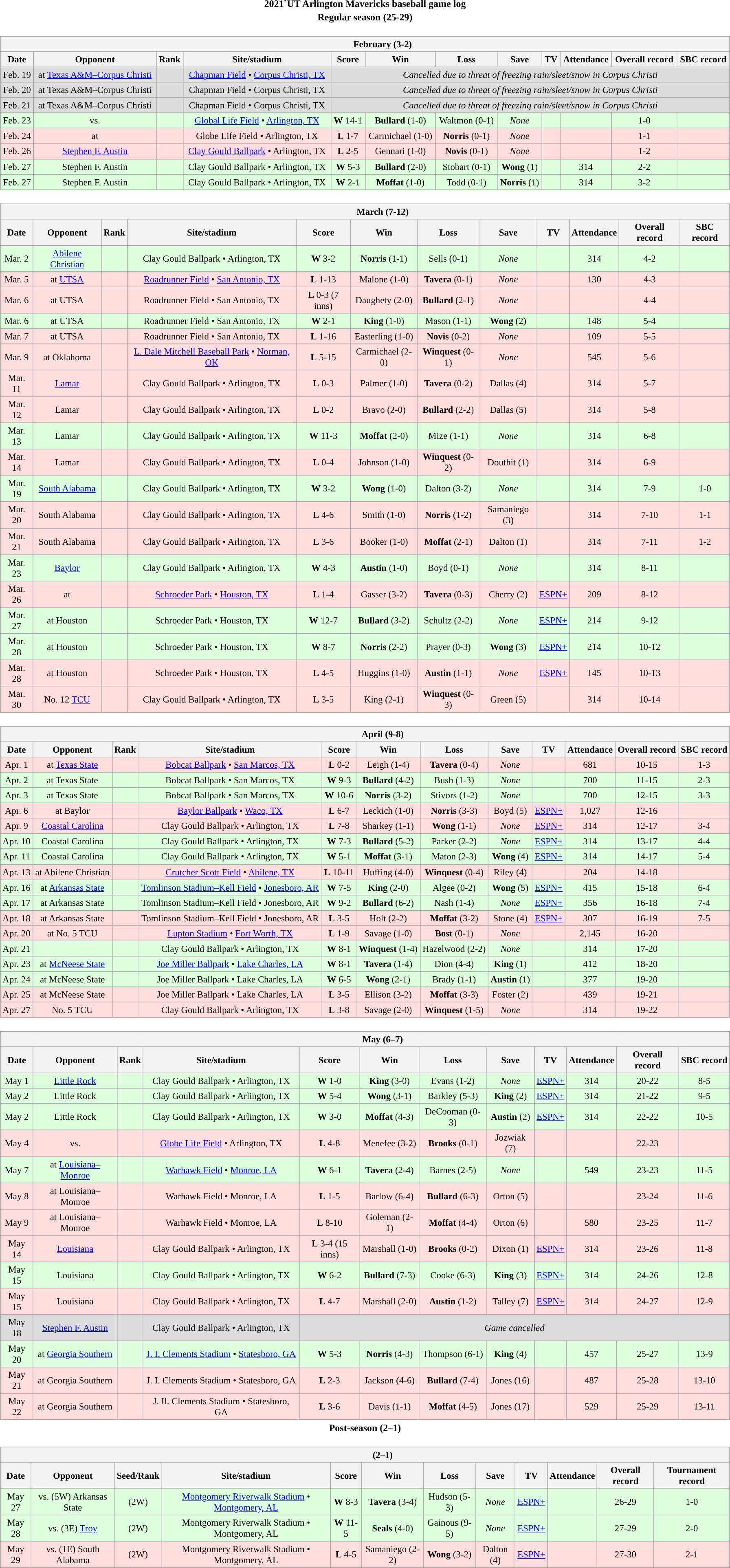<table class="toccolours" width=95% style="clear:both; margin:1.5em auto; text-align:center;">
<tr>
<th colspan=2>2021`UT Arlington Mavericks baseball game log</th>
</tr>
<tr>
<th colspan=2>Regular season (25-29)</th>
</tr>
<tr valign="top">
<td><br><table class="wikitable collapsible" style="margin:auto; width:100%; text-align:center; font-size:95%">
<tr>
<th colspan=12 style="padding-left:4em;">February (3-2)</th>
</tr>
<tr>
<th>Date</th>
<th>Opponent</th>
<th>Rank</th>
<th>Site/stadium</th>
<th>Score</th>
<th>Win</th>
<th>Loss</th>
<th>Save</th>
<th>TV</th>
<th>Attendance</th>
<th>Overall record</th>
<th>SBC record</th>
</tr>
<tr align="center" bgcolor=#dddddd>
<td>Feb. 19</td>
<td>at <a href='#'>Texas A&M–Corpus Christi</a></td>
<td></td>
<td><a href='#'>Chapman Field</a> • <a href='#'>Corpus Christi, TX</a></td>
<td colspan=8><em>Cancelled due to threat of freezing rain/sleet/snow in Corpus Christi</em></td>
</tr>
<tr align="center" bgcolor=#dddddd>
<td>Feb. 20</td>
<td>at Texas A&M–Corpus Christi</td>
<td></td>
<td>Chapman Field • Corpus Christi, TX</td>
<td colspan=8><em>Cancelled due to threat of freezing rain/sleet/snow in Corpus Christi</em></td>
</tr>
<tr align="center" bgcolor=#dddddd>
<td>Feb. 21</td>
<td>at Texas A&M–Corpus Christi</td>
<td></td>
<td>Chapman Field • Corpus Christi, TX</td>
<td colspan=8><em>Cancelled due to threat of freezing rain/sleet/snow in Corpus Christi</em></td>
</tr>
<tr align="center" bgcolor=#ddffdd>
<td>Feb. 23</td>
<td>vs. </td>
<td></td>
<td><a href='#'>Global Life Field</a> • <a href='#'>Arlington, TX</a></td>
<td><strong>W</strong> 14-1</td>
<td><strong>Bullard</strong> (1-0)</td>
<td>Waltmon (0-1)</td>
<td><em>None</em></td>
<td></td>
<td></td>
<td>1-0</td>
<td></td>
</tr>
<tr align="center" bgcolor=#ffdddd>
<td>Feb. 24</td>
<td>at </td>
<td></td>
<td>Globe Life Field • Arlington, TX</td>
<td><strong>L</strong> 1-7</td>
<td>Carmichael (1-0)</td>
<td><strong>Norris</strong> (0-1)</td>
<td><em>None</em></td>
<td></td>
<td></td>
<td>1-1</td>
<td></td>
</tr>
<tr align="center" bgcolor=#ffdddd>
<td>Feb. 26</td>
<td><a href='#'>Stephen F. Austin</a></td>
<td></td>
<td><a href='#'>Clay Gould Ballpark</a> • Arlington, TX</td>
<td><strong>L</strong> 2-5</td>
<td>Gennari (1-0)</td>
<td><strong>Novis</strong> (0-1)</td>
<td><em>None</em></td>
<td></td>
<td></td>
<td>1-2</td>
<td></td>
</tr>
<tr align="center" bgcolor=#ddffdd>
<td>Feb. 27</td>
<td>Stephen F. Austin</td>
<td></td>
<td>Clay Gould Ballpark • Arlington, TX</td>
<td><strong>W</strong> 5-3</td>
<td><strong>Bullard</strong> (2-0)</td>
<td>Stobart (0-1)</td>
<td><strong>Wong</strong> (1)</td>
<td></td>
<td>314</td>
<td>2-2</td>
<td></td>
</tr>
<tr align="center" bgcolor=#ddffdd>
<td>Feb. 27</td>
<td>Stephen F. Austin</td>
<td></td>
<td>Clay Gould Ballpark • Arlington, TX</td>
<td><strong>W</strong> 2-1</td>
<td><strong>Moffat</strong> (1-0)</td>
<td>Todd (0-1)</td>
<td><strong>Norris</strong> (1)</td>
<td></td>
<td>314</td>
<td>3-2</td>
<td></td>
</tr>
</table>
</td>
</tr>
<tr>
<td><br><table class="wikitable collapsible " style="margin:auto; width:100%; text-align:center; font-size:95%">
<tr>
<th colspan=12 style="padding-left:4em;">March (7-12)</th>
</tr>
<tr>
<th>Date</th>
<th>Opponent</th>
<th>Rank</th>
<th>Site/stadium</th>
<th>Score</th>
<th>Win</th>
<th>Loss</th>
<th>Save</th>
<th>TV</th>
<th>Attendance</th>
<th>Overall record</th>
<th>SBC record</th>
</tr>
<tr align="center" bgcolor=#ddffdd>
<td>Mar. 2</td>
<td><a href='#'>Abilene Christian</a></td>
<td></td>
<td>Clay Gould Ballpark • Arlington, TX</td>
<td><strong>W</strong> 3-2</td>
<td><strong>Norris</strong> (1-1)</td>
<td>Sells (0-1)</td>
<td><em>None</em></td>
<td></td>
<td>314</td>
<td>4-2</td>
<td></td>
</tr>
<tr align="center" bgcolor=#ffdddd>
<td>Mar. 5</td>
<td>at <a href='#'>UTSA</a></td>
<td></td>
<td><a href='#'>Roadrunner Field</a> • <a href='#'>San Antonio, TX</a></td>
<td><strong>L</strong> 1-13</td>
<td>Malone (1-0)</td>
<td><strong>Tavera</strong> (0-1)</td>
<td><em>None</em></td>
<td></td>
<td>130</td>
<td>4-3</td>
<td></td>
</tr>
<tr align="center" bgcolor=#ffdddd>
<td>Mar. 6</td>
<td>at UTSA</td>
<td></td>
<td>Roadrunner Field • San Antonio, TX</td>
<td><strong>L</strong> 0-3 (7 inns)</td>
<td>Daughety (2-0)</td>
<td><strong>Bullard</strong> (2-1)</td>
<td><em>None</em></td>
<td></td>
<td></td>
<td>4-4</td>
<td></td>
</tr>
<tr align="center" bgcolor=#ddffdd>
<td>Mar. 6</td>
<td>at UTSA</td>
<td></td>
<td>Roadrunner Field • San Antonio, TX</td>
<td><strong>W</strong> 2-1</td>
<td><strong>King</strong> (1-0)</td>
<td>Mason (1-1)</td>
<td><strong>Wong</strong> (2)</td>
<td></td>
<td>148</td>
<td>5-4</td>
<td></td>
</tr>
<tr align="center" bgcolor=#ffdddd>
<td>Mar. 7</td>
<td>at UTSA</td>
<td></td>
<td>Roadrunner Field • San Antonio, TX</td>
<td><strong>L</strong> 1-16</td>
<td>Easterling (1-0)</td>
<td><strong>Novis</strong> (0-2)</td>
<td><em>None</em></td>
<td></td>
<td>109</td>
<td>5-5</td>
<td></td>
</tr>
<tr align="center" bgcolor=#ffdddd>
<td>Mar. 9</td>
<td>at Oklahoma</td>
<td></td>
<td><a href='#'>L. Dale Mitchell Baseball Park</a> • <a href='#'>Norman, OK</a></td>
<td><strong>L</strong> 5-15</td>
<td>Carmichael (2-0)</td>
<td><strong>Winquest</strong> (0-1)</td>
<td><em>None</em></td>
<td></td>
<td>545</td>
<td>5-6</td>
<td></td>
</tr>
<tr align="center" bgcolor=#ffdddd>
<td>Mar. 11</td>
<td><a href='#'>Lamar</a></td>
<td></td>
<td>Clay Gould Ballpark • Arlington, TX</td>
<td><strong>L</strong> 0-3</td>
<td>Palmer (1-0)</td>
<td><strong>Tavera</strong> (0-2)</td>
<td>Dallas (4)</td>
<td></td>
<td>314</td>
<td>5-7</td>
<td></td>
</tr>
<tr align="center" bgcolor=#ffdddd>
<td>Mar. 12</td>
<td>Lamar</td>
<td></td>
<td>Clay Gould Ballpark • Arlington, TX</td>
<td><strong>L</strong> 0-2</td>
<td>Bravo (2-0)</td>
<td><strong>Bullard</strong> (2-2)</td>
<td>Dallas (5)</td>
<td></td>
<td>314</td>
<td>5-8</td>
<td></td>
</tr>
<tr align="center" bgcolor=#ddffdd>
<td>Mar. 13</td>
<td>Lamar</td>
<td></td>
<td>Clay Gould Ballpark • Arlington, TX</td>
<td><strong>W</strong> 11-3</td>
<td><strong>Moffat</strong> (2-0)</td>
<td>Mize (1-1)</td>
<td><em>None</em></td>
<td></td>
<td>314</td>
<td>6-8</td>
<td></td>
</tr>
<tr align="center" bgcolor=#ffdddd>
<td>Mar. 14</td>
<td>Lamar</td>
<td></td>
<td>Clay Gould Ballpark • Arlington, TX</td>
<td><strong>L</strong> 0-4</td>
<td>Johnson (1-0)</td>
<td><strong>Winquest</strong> (0-2)</td>
<td>Douthit (1)</td>
<td></td>
<td>314</td>
<td>6-9</td>
<td></td>
</tr>
<tr align="center" bgcolor=#ddffdd>
<td>Mar. 19</td>
<td><a href='#'>South Alabama</a></td>
<td></td>
<td>Clay Gould Ballpark • Arlington, TX</td>
<td><strong>W</strong> 3-2</td>
<td><strong>Wong</strong> (1-0)</td>
<td>Dalton (3-2)</td>
<td><em>None</em></td>
<td></td>
<td>314</td>
<td>7-9</td>
<td>1-0</td>
</tr>
<tr align="center" bgcolor=#ffdddd>
<td>Mar. 20</td>
<td>South Alabama</td>
<td></td>
<td>Clay Gould Ballpark • Arlington, TX</td>
<td><strong>L</strong> 4-6</td>
<td>Smith (1-0)</td>
<td><strong>Norris</strong> (1-2)</td>
<td>Samaniego (3)</td>
<td></td>
<td>314</td>
<td>7-10</td>
<td>1-1</td>
</tr>
<tr align="center" bgcolor=#ffdddd>
<td>Mar. 21</td>
<td>South Alabama</td>
<td></td>
<td>Clay Gould Ballpark • Arlington, TX</td>
<td><strong>L</strong> 3-6</td>
<td>Booker (1-0)</td>
<td><strong>Moffat</strong> (2-1)</td>
<td>Dalton (1)</td>
<td></td>
<td>314</td>
<td>7-11</td>
<td>1-2</td>
</tr>
<tr align="center" bgcolor=#ddffdd>
<td>Mar. 23</td>
<td><a href='#'>Baylor</a></td>
<td></td>
<td>Clay Gould Ballpark • Arlington, TX</td>
<td><strong>W</strong> 4-3</td>
<td><strong>Austin</strong> (1-0)</td>
<td>Boyd (0-1)</td>
<td><em>None</em></td>
<td></td>
<td>314</td>
<td>8-11</td>
<td></td>
</tr>
<tr align="center" bgcolor=#ffdddd>
<td>Mar. 26</td>
<td>at </td>
<td></td>
<td><a href='#'>Schroeder Park</a> • <a href='#'>Houston, TX</a></td>
<td><strong>L</strong> 1-4</td>
<td>Gasser (3-2)</td>
<td><strong>Tavera</strong> (0-3)</td>
<td>Cherry (2)</td>
<td><a href='#'>ESPN+</a></td>
<td>209</td>
<td>8-12</td>
<td></td>
</tr>
<tr align="center" bgcolor=#ddffdd>
<td>Mar. 27</td>
<td>at Houston</td>
<td></td>
<td>Schroeder Park • Houston, TX</td>
<td><strong>W</strong> 12-7</td>
<td><strong>Bullard</strong> (3-2)</td>
<td>Schultz (2-2)</td>
<td><em>None</em></td>
<td><a href='#'>ESPN+</a></td>
<td>214</td>
<td>9-12</td>
<td></td>
</tr>
<tr align="center" bgcolor=#ddffdd>
<td>Mar. 28</td>
<td>at Houston</td>
<td></td>
<td>Schroeder Park • Houston, TX</td>
<td><strong>W</strong> 8-7</td>
<td><strong>Norris</strong> (2-2)</td>
<td>Prayer (0-3)</td>
<td><strong>Wong</strong> (3)</td>
<td><a href='#'>ESPN+</a></td>
<td>214</td>
<td>10-12</td>
<td></td>
</tr>
<tr align="center" bgcolor=#ffdddd>
<td>Mar. 28</td>
<td>at Houston</td>
<td></td>
<td>Schroeder Park • Houston, TX</td>
<td><strong>L</strong> 4-5</td>
<td>Huggins (1-0)</td>
<td><strong>Austin</strong> (1-1)</td>
<td><em>None</em></td>
<td><a href='#'>ESPN+</a></td>
<td>145</td>
<td>10-13</td>
<td></td>
</tr>
<tr align="center" bgcolor=#ffdddd>
<td>Mar. 30</td>
<td>No. 12 <a href='#'>TCU</a></td>
<td></td>
<td>Clay Gould Ballpark • Arlington, TX</td>
<td><strong>L</strong> 3-5</td>
<td>King (2-1)</td>
<td><strong>Winquest</strong> (0-3)</td>
<td>Green (5)</td>
<td></td>
<td>314</td>
<td>10-14</td>
<td></td>
</tr>
</table>
</td>
</tr>
<tr>
<td><br><table class="wikitable collapsible" style="margin:auto; width:100%; text-align:center; font-size:95%">
<tr>
<th colspan=12 style="padding-left:4em;">April (9-8)</th>
</tr>
<tr>
<th>Date</th>
<th>Opponent</th>
<th>Rank</th>
<th>Site/stadium</th>
<th>Score</th>
<th>Win</th>
<th>Loss</th>
<th>Save</th>
<th>TV</th>
<th>Attendance</th>
<th>Overall record</th>
<th>SBC record</th>
</tr>
<tr align="center" bgcolor=#ffdddd>
<td>Apr. 1</td>
<td>at <a href='#'>Texas State</a></td>
<td></td>
<td><a href='#'>Bobcat Ballpark</a> • <a href='#'>San Marcos, TX</a></td>
<td><strong>L</strong> 0-2</td>
<td>Leigh (1-4)</td>
<td><strong>Tavera</strong> (0-4)</td>
<td><em>None</em></td>
<td></td>
<td>681</td>
<td>10-15</td>
<td>1-3</td>
</tr>
<tr align="center" bgcolor=#ddffdd>
<td>Apr. 2</td>
<td>at Texas State</td>
<td></td>
<td>Bobcat Ballpark • San Marcos, TX</td>
<td><strong>W</strong> 9-3</td>
<td><strong>Bullard</strong> (4-2)</td>
<td>Bush (1-3)</td>
<td><em>None</em></td>
<td></td>
<td>700</td>
<td>11-15</td>
<td>2-3</td>
</tr>
<tr align="center" bgcolor=#ddffdd>
<td>Apr. 3</td>
<td>at Texas State</td>
<td></td>
<td>Bobcat Ballpark • San Marcos, TX</td>
<td><strong>W</strong> 10-6</td>
<td><strong>Norris</strong> (3-2)</td>
<td>Stivors (1-2)</td>
<td><em>None</em></td>
<td></td>
<td>700</td>
<td>12-15</td>
<td>3-3</td>
</tr>
<tr align="center" bgcolor=#ffdddd>
<td>Apr. 6</td>
<td>at Baylor</td>
<td></td>
<td><a href='#'>Baylor Ballpark</a> • <a href='#'>Waco, TX</a></td>
<td><strong>L</strong> 6-7</td>
<td>Leckich (1-0)</td>
<td><strong>Norris</strong> (3-3)</td>
<td>Boyd (5)</td>
<td><a href='#'>ESPN+</a></td>
<td>1,027</td>
<td>12-16</td>
<td></td>
</tr>
<tr align="center" bgcolor=#ffdddd>
<td>Apr. 9</td>
<td><a href='#'>Coastal Carolina</a></td>
<td></td>
<td>Clay Gould Ballpark • Arlington, TX</td>
<td><strong>L</strong> 7-8</td>
<td>Sharkey (1-1)</td>
<td><strong>Wong</strong> (1-1)</td>
<td><em>None</em></td>
<td><a href='#'>ESPN+</a></td>
<td>314</td>
<td>12-17</td>
<td>3-4</td>
</tr>
<tr align="center" bgcolor=#ddffdd>
<td>Apr. 10</td>
<td>Coastal Carolina</td>
<td></td>
<td>Clay Gould Ballpark • Arlington, TX</td>
<td><strong>W</strong> 7-3</td>
<td><strong>Bullard</strong> (5-2)</td>
<td>Parker (2-2)</td>
<td><em>None</em></td>
<td><a href='#'>ESPN+</a></td>
<td>314</td>
<td>13-17</td>
<td>4-4</td>
</tr>
<tr align="center" bgcolor=#ddffdd>
<td>Apr. 11</td>
<td>Coastal Carolina</td>
<td></td>
<td>Clay Gould Ballpark • Arlington, TX</td>
<td><strong>W</strong> 5-1</td>
<td><strong>Moffat</strong> (3-1)</td>
<td>Maton (2-3)</td>
<td><strong>Wong</strong> (4)</td>
<td><a href='#'>ESPN+</a></td>
<td>314</td>
<td>14-17</td>
<td>5-4</td>
</tr>
<tr align="center" bgcolor=#ffdddd>
<td>Apr. 13</td>
<td>at Abilene Christian</td>
<td></td>
<td><a href='#'>Crutcher Scott Field</a> • <a href='#'>Abilene, TX</a></td>
<td><strong>L</strong> 10-11</td>
<td>Huffing (4-0)</td>
<td><strong>Winquest</strong> (0-4)</td>
<td>Riley (4)</td>
<td></td>
<td>204</td>
<td>14-18</td>
<td></td>
</tr>
<tr align="center" bgcolor=#ddffdd>
<td>Apr. 16</td>
<td>at <a href='#'>Arkansas State</a></td>
<td></td>
<td><a href='#'>Tomlinson Stadium–Kell Field</a> • <a href='#'>Jonesboro, AR</a></td>
<td><strong>W</strong> 7-5</td>
<td><strong>King</strong> (2-0)</td>
<td>Algee (0-2)</td>
<td><strong>Wong</strong> (5)</td>
<td><a href='#'>ESPN+</a></td>
<td>415</td>
<td>15-18</td>
<td>6-4</td>
</tr>
<tr align="center" bgcolor=#ddffdd>
<td>Apr. 17</td>
<td>at Arkansas State</td>
<td></td>
<td>Tomlinson Stadium–Kell Field • Jonesboro, AR</td>
<td><strong>W</strong> 9-2</td>
<td><strong>Bullard</strong> (6-2)</td>
<td>Nash (1-4)</td>
<td><em>None</em></td>
<td><a href='#'>ESPN+</a></td>
<td>356</td>
<td>16-18</td>
<td>7-4</td>
</tr>
<tr align="center" bgcolor=#ffdddd>
<td>Apr. 18</td>
<td>at Arkansas State</td>
<td></td>
<td>Tomlinson Stadium–Kell Field • Jonesboro, AR</td>
<td><strong>L</strong> 3-5</td>
<td>Holt (2-2)</td>
<td><strong>Moffat</strong> (3-2)</td>
<td>Stone (4)</td>
<td><a href='#'>ESPN+</a></td>
<td>307</td>
<td>16-19</td>
<td>7-5</td>
</tr>
<tr align="center" bgcolor=#ffdddd>
<td>Apr. 20</td>
<td>at No. 5 TCU</td>
<td></td>
<td><a href='#'>Lupton Stadium</a> • <a href='#'>Fort Worth, TX</a></td>
<td><strong>L</strong> 1-9</td>
<td>Savage (1-0)</td>
<td><strong>Bost</strong> (0-1)</td>
<td><em>None</em></td>
<td></td>
<td>2,145</td>
<td>16-20</td>
<td></td>
</tr>
<tr align="center" bgcolor=#ddffdd>
<td>Apr. 21</td>
<td></td>
<td></td>
<td>Clay Gould Ballpark • Arlington, TX</td>
<td><strong>W</strong> 8-1</td>
<td><strong>Winquest</strong> (1-4)</td>
<td>Hazelwood (2-2)</td>
<td><em>None</em></td>
<td></td>
<td>314</td>
<td>17-20</td>
<td></td>
</tr>
<tr align="center" bgcolor=#ddffdd>
<td>Apr. 23</td>
<td>at <a href='#'>McNeese State</a></td>
<td></td>
<td><a href='#'>Joe Miller Ballpark</a> • <a href='#'>Lake Charles, LA</a></td>
<td><strong>W</strong> 8-1</td>
<td><strong>Tavera</strong> (1-4)</td>
<td>Dion (4-4)</td>
<td><strong>King</strong> (1)</td>
<td></td>
<td>412</td>
<td>18-20</td>
<td></td>
</tr>
<tr align="center" bgcolor=#ddffdd>
<td>Apr. 24</td>
<td>at McNeese State</td>
<td></td>
<td>Joe Miller Ballpark • Lake Charles, LA</td>
<td><strong>W</strong> 6-5</td>
<td><strong>Wong</strong> (2-1)</td>
<td>Brady (1-1)</td>
<td><strong>Austin</strong> (1)</td>
<td></td>
<td>377</td>
<td>19-20</td>
<td></td>
</tr>
<tr align="center" bgcolor=#ffdddd>
<td>Apr. 25</td>
<td>at McNeese State</td>
<td></td>
<td>Joe Miller Ballpark • Lake Charles, LA</td>
<td><strong>L</strong> 3-5</td>
<td>Ellison (3-2)</td>
<td><strong>Moffat</strong> (3-3)</td>
<td>Foster (2)</td>
<td></td>
<td>439</td>
<td>19-21</td>
<td></td>
</tr>
<tr align="center" bgcolor=#ffdddd>
<td>Apr. 27</td>
<td>No. 5 TCU</td>
<td></td>
<td>Clay Gould Ballpark • Arlington, TX</td>
<td><strong>L</strong> 3-8</td>
<td>Savage (2-0)</td>
<td><strong>Winquest</strong> (1-5)</td>
<td><em>None</em></td>
<td></td>
<td>314</td>
<td>19-22</td>
<td></td>
</tr>
</table>
</td>
</tr>
<tr>
<td><br><table class="wikitable collapsible" style="margin:auto; width:100%; text-align:center; font-size:95%">
<tr>
<th colspan=13 style="padding-left:4em;">May (6–7)</th>
</tr>
<tr>
<th>Date</th>
<th>Opponent</th>
<th>Rank</th>
<th>Site/stadium</th>
<th>Score</th>
<th>Win</th>
<th>Loss</th>
<th>Save</th>
<th>TV</th>
<th>Attendance</th>
<th>Overall record</th>
<th>SBC record</th>
</tr>
<tr align="center" bgcolor=#ddffdd>
<td>May 1</td>
<td><a href='#'>Little Rock</a></td>
<td></td>
<td>Clay Gould Ballpark • Arlington, TX</td>
<td><strong>W</strong> 1-0</td>
<td><strong>King</strong> (3-0)</td>
<td>Evans (1-2)</td>
<td><em>None</em></td>
<td><a href='#'>ESPN+</a></td>
<td>314</td>
<td>20-22</td>
<td>8-5</td>
</tr>
<tr align="center" bgcolor=#ddffdd>
<td>May 2</td>
<td>Little Rock</td>
<td></td>
<td>Clay Gould Ballpark • Arlington, TX</td>
<td><strong>W</strong> 5-4</td>
<td><strong>Wong</strong> (3-1)</td>
<td>Barkley (5-3)</td>
<td><strong>King</strong> (2)</td>
<td><a href='#'>ESPN+</a></td>
<td>314</td>
<td>21-22</td>
<td>9-5</td>
</tr>
<tr align="center" bgcolor=#ddffdd>
<td>May 2</td>
<td>Little Rock</td>
<td></td>
<td>Clay Gould Ballpark • Arlington, TX</td>
<td><strong>W</strong> 3-0</td>
<td><strong>Moffat</strong> (4-3)</td>
<td>DeCooman (0-3)</td>
<td><strong>Austin</strong> (2)</td>
<td><a href='#'>ESPN+</a></td>
<td>314</td>
<td>22-22</td>
<td>10-5</td>
</tr>
<tr align="center" bgcolor=#ffdddd>
<td>May 4</td>
<td>vs. </td>
<td></td>
<td><a href='#'>Globe Life Field</a> • Arlington, TX</td>
<td><strong>L</strong> 4-8</td>
<td>Menefee (3-2)</td>
<td><strong>Brooks</strong> (0-1)</td>
<td>Jozwiak (7)</td>
<td></td>
<td></td>
<td>22-23</td>
<td></td>
</tr>
<tr align="center" bgcolor=#ddffdd>
<td>May 7</td>
<td>at <a href='#'>Louisiana–Monroe</a></td>
<td></td>
<td><a href='#'>Warhawk Field</a> • <a href='#'>Monroe, LA</a></td>
<td><strong>W</strong> 6-1</td>
<td><strong>Tavera</strong> (2-4)</td>
<td>Barnes (2-5)</td>
<td><em>None</em></td>
<td></td>
<td>549</td>
<td>23-23</td>
<td>11-5</td>
</tr>
<tr align="center" bgcolor=#ffdddd>
<td>May 8</td>
<td>at Louisiana–Monroe</td>
<td></td>
<td>Warhawk Field • Monroe, LA</td>
<td><strong>L</strong> 1-5</td>
<td>Barlow (6-4)</td>
<td><strong>Bullard</strong> (6-3)</td>
<td>Orton (5)</td>
<td></td>
<td></td>
<td>23-24</td>
<td>11-6</td>
</tr>
<tr align="center" bgcolor=#ffdddd>
<td>May 9</td>
<td>at Louisiana–Monroe</td>
<td></td>
<td>Warhawk Field • Monroe, LA</td>
<td><strong>L</strong> 8-10</td>
<td>Goleman (2-1)</td>
<td><strong>Moffat</strong> (4-4)</td>
<td>Orton (6)</td>
<td></td>
<td>580</td>
<td>23-25</td>
<td>11-7</td>
</tr>
<tr align="center" bgcolor=#ffdddd>
<td>May 14</td>
<td><a href='#'>Louisiana</a></td>
<td></td>
<td>Clay Gould Ballpark • Arlington, TX</td>
<td><strong>L</strong> 3-4 (15 inns)</td>
<td>Marshall (1-0)</td>
<td><strong>Brooks</strong> (0-2)</td>
<td>Dixon (1)</td>
<td><a href='#'>ESPN+</a></td>
<td>314</td>
<td>23-26</td>
<td>11-8</td>
</tr>
<tr align="center" bgcolor=#ddffdd>
<td>May 15</td>
<td>Louisiana</td>
<td></td>
<td>Clay Gould Ballpark • Arlington, TX</td>
<td><strong>W</strong> 6-2</td>
<td><strong>Bullard</strong> (7-3)</td>
<td>Cooke (6-3)</td>
<td><strong>King</strong> (3)</td>
<td><a href='#'>ESPN+</a></td>
<td>314</td>
<td>24-26</td>
<td>12-8</td>
</tr>
<tr align="center" bgcolor=#ffdddd>
<td>May 15</td>
<td>Louisiana</td>
<td></td>
<td>Clay Gould Ballpark • Arlington, TX</td>
<td><strong>L</strong> 4-7</td>
<td>Marshall (2-0)</td>
<td><strong>Austin</strong> (1-2)</td>
<td>Talley (7)</td>
<td><a href='#'>ESPN+</a></td>
<td>314</td>
<td>24-27</td>
<td>12-9</td>
</tr>
<tr align="center" bgcolor=#dddddd>
<td>May 18</td>
<td><a href='#'>Stephen F. Austin</a></td>
<td></td>
<td>Clay Gould Ballpark • Arlington, TX</td>
<td colspan=12><em>Game cancelled</em></td>
</tr>
<tr align="center" bgcolor=#ddffdd>
<td>May 20</td>
<td>at <a href='#'>Georgia Southern</a></td>
<td></td>
<td><a href='#'>J. I. Clements Stadium</a> • <a href='#'>Statesboro, GA</a></td>
<td><strong>W</strong> 5-3</td>
<td><strong>Norris</strong> (4-3)</td>
<td>Thompson (6-1)</td>
<td><strong>King</strong> (4)</td>
<td></td>
<td>457</td>
<td>25-27</td>
<td>13-9</td>
</tr>
<tr align="center" bgcolor=#ffdddd>
<td>May 21</td>
<td>at Georgia Southern</td>
<td></td>
<td>J. I. Clements Stadium • Statesboro, GA</td>
<td><strong>L</strong> 2-3</td>
<td>Jackson (4-6)</td>
<td><strong>Bullard</strong> (7-4)</td>
<td>Jones (16)</td>
<td></td>
<td>487</td>
<td>25-28</td>
<td>13-10</td>
</tr>
<tr align="center" bgcolor=#ffdddd>
<td>May 22</td>
<td>at Georgia Southern</td>
<td></td>
<td>J. Il. Clements Stadium • Statesboro, GA</td>
<td><strong>L</strong> 3-6</td>
<td>Davis (1-1)</td>
<td><strong>Moffat</strong> (4-5)</td>
<td>Jones (17)</td>
<td></td>
<td>529</td>
<td>25-29</td>
<td>13-11</td>
</tr>
</table>
</td>
</tr>
<tr>
<th colspan=2>Post-season (2–1)</th>
</tr>
<tr>
<td><br><table class="wikitable collapsible" style="margin:auto; width:100%; text-align:center; font-size:95%">
<tr>
<th colspan=12 style="padding-left:4em;"> (2–1)</th>
</tr>
<tr>
<th>Date</th>
<th>Opponent</th>
<th>Seed/Rank</th>
<th>Site/stadium</th>
<th>Score</th>
<th>Win</th>
<th>Loss</th>
<th>Save</th>
<th>TV</th>
<th>Attendance</th>
<th>Overall record</th>
<th>Tournament record</th>
</tr>
<tr align="center" bgcolor=#ddffdd>
<td>May 27</td>
<td>vs. (5W) Arkansas State</td>
<td>(2W)</td>
<td><a href='#'>Montgomery Riverwalk Stadium</a> • <a href='#'>Montgomery, AL</a></td>
<td><strong>W</strong> 8-3</td>
<td><strong>Tavera</strong> (3-4)</td>
<td>Hudson (5-3)</td>
<td><em>None</em></td>
<td><a href='#'>ESPN+</a></td>
<td></td>
<td>26-29</td>
<td>1-0</td>
</tr>
<tr align="center" bgcolor=#ddffdd>
<td>May 28</td>
<td>vs. (3E) <a href='#'>Troy</a></td>
<td>(2W)</td>
<td>Montgomery Riverwalk Stadium • Montgomery, AL</td>
<td><strong>W</strong> 11-5</td>
<td><strong>Seals</strong> (4-0)</td>
<td>Gainous (9-5)</td>
<td><em>None</em></td>
<td><a href='#'>ESPN+</a></td>
<td></td>
<td>27-29</td>
<td>2-0</td>
</tr>
<tr align="center" bgcolor=#ffdddd>
<td>May 29</td>
<td>vs. (1E) South Alabama</td>
<td>(2W)</td>
<td>Montgomery Riverwalk Stadium • Montgomery, AL</td>
<td><strong>L</strong> 4-5</td>
<td>Samaniego (2-2)</td>
<td><strong>Wong</strong> (3-2)</td>
<td>Dalton (4)</td>
<td><a href='#'>ESPN+</a></td>
<td></td>
<td>27-30</td>
<td>2-1</td>
</tr>
</table>
</td>
</tr>
</table>
